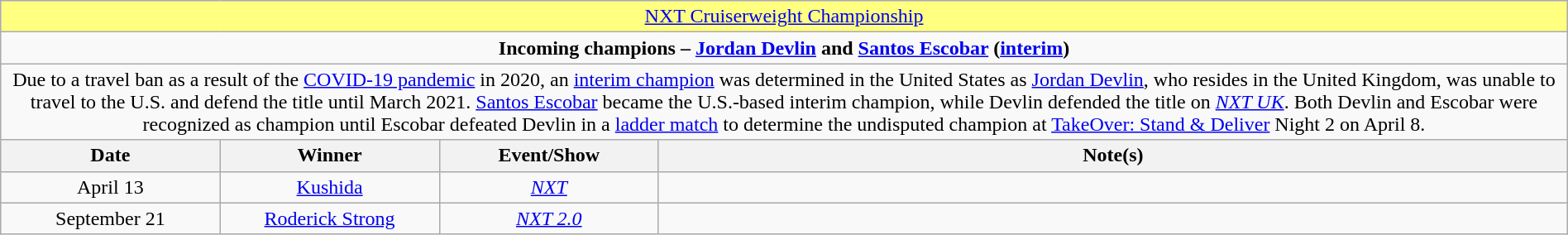<table class="wikitable" style="text-align:center; width:100%;">
<tr style="background:#FFFF80;">
<td colspan="4" style="text-align: center;"><a href='#'>NXT Cruiserweight Championship</a></td>
</tr>
<tr>
<td colspan="4" style="text-align: center;"><strong>Incoming champions – <a href='#'>Jordan Devlin</a> and <a href='#'>Santos Escobar</a> (<a href='#'>interim</a>)</strong></td>
</tr>
<tr>
<td colspan="4" style="text-align: center;">Due to a travel ban as a result of the <a href='#'>COVID-19 pandemic</a> in 2020, an <a href='#'>interim champion</a> was determined in the United States as <a href='#'>Jordan Devlin</a>, who resides in the United Kingdom, was unable to travel to the U.S. and defend the title until March 2021. <a href='#'>Santos Escobar</a> became the U.S.-based interim champion, while Devlin defended the title on <em><a href='#'>NXT UK</a></em>. Both Devlin and Escobar were recognized as champion until Escobar defeated Devlin in a <a href='#'>ladder match</a> to determine the undisputed champion at <a href='#'>TakeOver: Stand & Deliver</a> Night 2 on April 8.</td>
</tr>
<tr>
<th width=14%>Date</th>
<th width=14%>Winner</th>
<th width=14%>Event/Show</th>
<th width=58%>Note(s)</th>
</tr>
<tr>
<td>April 13</td>
<td><a href='#'>Kushida</a></td>
<td><em><a href='#'>NXT</a></em></td>
<td></td>
</tr>
<tr>
<td>September 21</td>
<td><a href='#'>Roderick Strong</a></td>
<td><em><a href='#'>NXT 2.0</a></em></td>
<td></td>
</tr>
</table>
